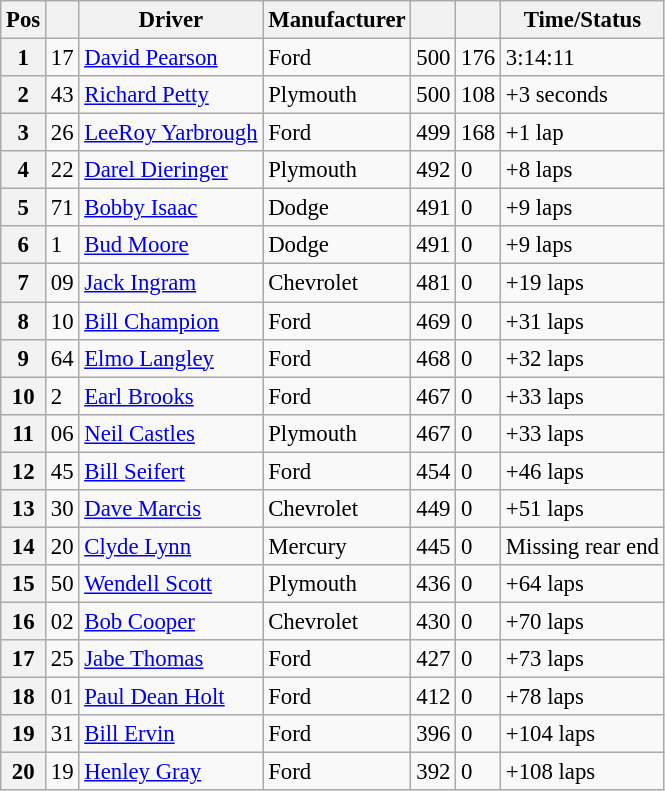<table class="wikitable" style="font-size:95%;">
<tr>
<th>Pos</th>
<th></th>
<th>Driver</th>
<th>Manufacturer</th>
<th></th>
<th></th>
<th>Time/Status</th>
</tr>
<tr>
<th>1</th>
<td>17</td>
<td><a href='#'>David Pearson</a></td>
<td>Ford</td>
<td>500</td>
<td>176</td>
<td>3:14:11</td>
</tr>
<tr>
<th>2</th>
<td>43</td>
<td><a href='#'>Richard Petty</a></td>
<td>Plymouth</td>
<td>500</td>
<td>108</td>
<td>+3 seconds</td>
</tr>
<tr>
<th>3</th>
<td>26</td>
<td><a href='#'>LeeRoy Yarbrough</a></td>
<td>Ford</td>
<td>499</td>
<td>168</td>
<td>+1 lap</td>
</tr>
<tr>
<th>4</th>
<td>22</td>
<td><a href='#'>Darel Dieringer</a></td>
<td>Plymouth</td>
<td>492</td>
<td>0</td>
<td>+8 laps</td>
</tr>
<tr>
<th>5</th>
<td>71</td>
<td><a href='#'>Bobby Isaac</a></td>
<td>Dodge</td>
<td>491</td>
<td>0</td>
<td>+9 laps</td>
</tr>
<tr>
<th>6</th>
<td>1</td>
<td><a href='#'>Bud Moore</a></td>
<td>Dodge</td>
<td>491</td>
<td>0</td>
<td>+9 laps</td>
</tr>
<tr>
<th>7</th>
<td>09</td>
<td><a href='#'>Jack Ingram</a></td>
<td>Chevrolet</td>
<td>481</td>
<td>0</td>
<td>+19 laps</td>
</tr>
<tr>
<th>8</th>
<td>10</td>
<td><a href='#'>Bill Champion</a></td>
<td>Ford</td>
<td>469</td>
<td>0</td>
<td>+31 laps</td>
</tr>
<tr>
<th>9</th>
<td>64</td>
<td><a href='#'>Elmo Langley</a></td>
<td>Ford</td>
<td>468</td>
<td>0</td>
<td>+32 laps</td>
</tr>
<tr>
<th>10</th>
<td>2</td>
<td><a href='#'>Earl Brooks</a></td>
<td>Ford</td>
<td>467</td>
<td>0</td>
<td>+33 laps</td>
</tr>
<tr>
<th>11</th>
<td>06</td>
<td><a href='#'>Neil Castles</a></td>
<td>Plymouth</td>
<td>467</td>
<td>0</td>
<td>+33 laps</td>
</tr>
<tr>
<th>12</th>
<td>45</td>
<td><a href='#'>Bill Seifert</a></td>
<td>Ford</td>
<td>454</td>
<td>0</td>
<td>+46 laps</td>
</tr>
<tr>
<th>13</th>
<td>30</td>
<td><a href='#'>Dave Marcis</a></td>
<td>Chevrolet</td>
<td>449</td>
<td>0</td>
<td>+51 laps</td>
</tr>
<tr>
<th>14</th>
<td>20</td>
<td><a href='#'>Clyde Lynn</a></td>
<td>Mercury</td>
<td>445</td>
<td>0</td>
<td>Missing rear end</td>
</tr>
<tr>
<th>15</th>
<td>50</td>
<td><a href='#'>Wendell Scott</a></td>
<td>Plymouth</td>
<td>436</td>
<td>0</td>
<td>+64 laps</td>
</tr>
<tr>
<th>16</th>
<td>02</td>
<td><a href='#'>Bob Cooper</a></td>
<td>Chevrolet</td>
<td>430</td>
<td>0</td>
<td>+70 laps</td>
</tr>
<tr>
<th>17</th>
<td>25</td>
<td><a href='#'>Jabe Thomas</a></td>
<td>Ford</td>
<td>427</td>
<td>0</td>
<td>+73 laps</td>
</tr>
<tr>
<th>18</th>
<td>01</td>
<td><a href='#'>Paul Dean Holt</a></td>
<td>Ford</td>
<td>412</td>
<td>0</td>
<td>+78 laps</td>
</tr>
<tr>
<th>19</th>
<td>31</td>
<td><a href='#'>Bill Ervin</a></td>
<td>Ford</td>
<td>396</td>
<td>0</td>
<td>+104 laps</td>
</tr>
<tr>
<th>20</th>
<td>19</td>
<td><a href='#'>Henley Gray</a></td>
<td>Ford</td>
<td>392</td>
<td>0</td>
<td>+108 laps</td>
</tr>
</table>
